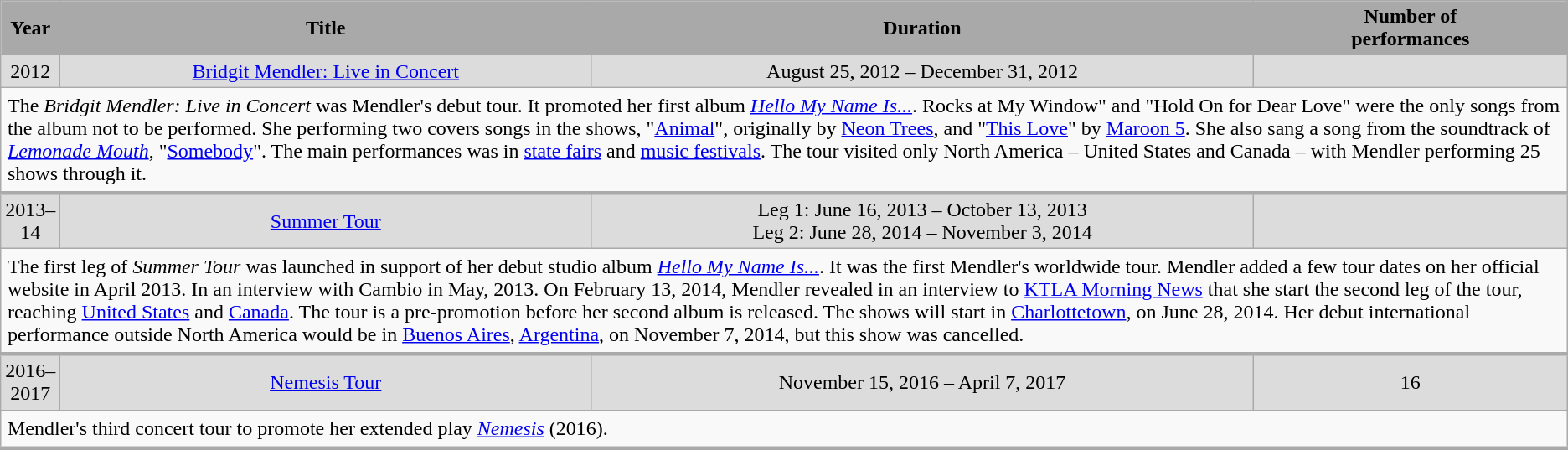<table class="wikitable">
<tr>
<th style="background-color: #A9A9A9;">Year</th>
<th style="background-color: #A9A9A9;">Title</th>
<th style="background-color: #A9A9A9;">Duration</th>
<th style="background-color: #A9A9A9;">Number of<br>performances</th>
</tr>
<tr>
<td style="background-color: #DCDCDC;" align="center" width=5>2012</td>
<td style="background-color: #DCDCDC;" align="center"><a href='#'>Bridgit Mendler: Live in Concert</a></td>
<td style="background-color: #DCDCDC;" align="center">August 25, 2012 – December 31, 2012 </td>
<td style="background-color: #DCDCDC;"></td>
</tr>
<tr>
<td colspan="4" style="border-bottom-width:3px; padding:5px;">The <em>Bridgit Mendler: Live in Concert</em> was Mendler's debut tour. It promoted her first album <em><a href='#'>Hello My Name Is...</a></em>. Rocks at My Window" and "Hold On for Dear Love" were the only songs from the album not to be performed. She performing two covers songs in the shows, "<a href='#'>Animal</a>", originally by <a href='#'>Neon Trees</a>, and "<a href='#'>This Love</a>" by <a href='#'>Maroon 5</a>. She also sang a song from the soundtrack of <em><a href='#'>Lemonade Mouth</a></em>, "<a href='#'>Somebody</a>". The main performances was in <a href='#'>state fairs</a> and <a href='#'>music festivals</a>. The tour visited only North America – United States and Canada – with Mendler performing 25 shows through it.</td>
</tr>
<tr>
<td style="background-color: #DCDCDC;" align="center" width=5>2013–14</td>
<td style="background-color: #DCDCDC;" align="center"><a href='#'>Summer Tour</a></td>
<td style="background-color: #DCDCDC;" align="center">Leg 1: June 16, 2013 – October 13, 2013 <br>Leg 2: June 28, 2014 – November 3, 2014 </td>
<td style="background-color: #DCDCDC;"></td>
</tr>
<tr>
<td colspan="4" style="border-bottom-width:3px; padding:5px;">The first leg of <em>Summer Tour</em> was launched in support of her debut studio album <em><a href='#'>Hello My Name Is...</a></em>. It was the first Mendler's worldwide tour. Mendler added a few tour dates on her official website in April 2013. In an interview with Cambio in May, 2013. On February 13, 2014, Mendler revealed in an interview to <a href='#'>KTLA Morning News</a> that she start the second leg of the tour, reaching <a href='#'>United States</a> and <a href='#'>Canada</a>. The tour is a pre-promotion before her second album is released. The shows will start in <a href='#'>Charlottetown</a>, on June 28, 2014. Her debut international performance outside North America would be in <a href='#'>Buenos Aires</a>, <a href='#'>Argentina</a>, on November 7, 2014, but this show was cancelled.</td>
</tr>
<tr>
<td style="background-color: #DCDCDC;" align="center" width=5>2016–2017</td>
<td style="background-color: #DCDCDC;" align="center"><a href='#'>Nemesis Tour</a></td>
<td style="background-color: #DCDCDC;" align="center">November 15, 2016 – April 7, 2017</td>
<td style="background-color: #DCDCDC;" align="center">16</td>
</tr>
<tr>
<td colspan="4" style="border-bottom-width:3px; padding:5px;">Mendler's third concert tour to promote her extended play <em><a href='#'>Nemesis</a></em> (2016).</td>
</tr>
<tr>
</tr>
</table>
